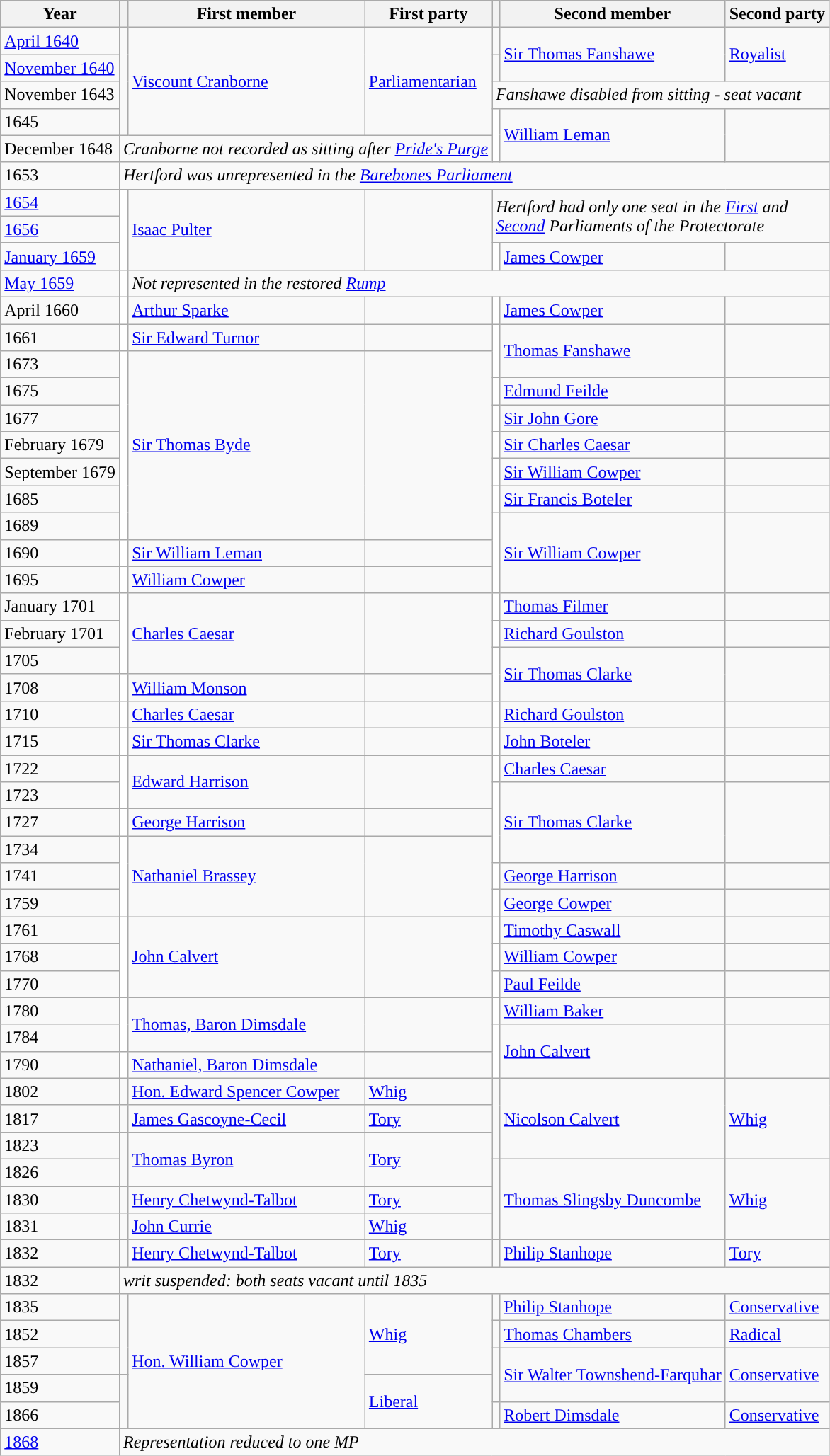<table class="wikitable">
<tr>
<th>Year</th>
<th></th>
<th>First member</th>
<th>First party</th>
<th></th>
<th>Second member</th>
<th>Second party</th>
</tr>
<tr>
<td><a href='#'>April 1640</a></td>
<td rowspan="4" style="color:inherit;background-color: "></td>
<td rowspan="4"><a href='#'>Viscount Cranborne</a></td>
<td rowspan="4"><a href='#'>Parliamentarian</a></td>
<td rowapan="2" style="color:inherit;background-color: "></td>
<td rowspan="2"><a href='#'>Sir Thomas Fanshawe</a></td>
<td rowspan="2"><a href='#'>Royalist</a></td>
</tr>
<tr>
<td><a href='#'>November 1640</a></td>
</tr>
<tr>
<td>November 1643</td>
<td colspan="3"><em>Fanshawe disabled from sitting - seat vacant</em></td>
</tr>
<tr>
<td>1645</td>
<td rowspan="2" style="color:inherit;background-color: white"></td>
<td rowspan="2"><a href='#'>William Leman</a></td>
<td rowspan="2"></td>
</tr>
<tr>
<td>December 1648</td>
<td colspan="3"><em>Cranborne not recorded as sitting after <a href='#'>Pride's Purge</a></em></td>
</tr>
<tr>
<td>1653</td>
<td colspan="6"><em>Hertford was unrepresented in the <a href='#'>Barebones Parliament</a></em></td>
</tr>
<tr>
<td><a href='#'>1654</a></td>
<td rowspan="3" style="color:inherit;background-color: white"></td>
<td rowspan="3"><a href='#'>Isaac Pulter</a></td>
<td rowspan="3"></td>
<td rowspan="2" colspan="3"><em>Hertford had only one seat in the <a href='#'>First</a>  and <br><a href='#'>Second</a> Parliaments of the Protectorate</em></td>
</tr>
<tr>
<td><a href='#'>1656</a></td>
</tr>
<tr>
<td><a href='#'>January 1659</a></td>
<td style="color:inherit;background-color: white"></td>
<td><a href='#'>James Cowper</a></td>
<td></td>
</tr>
<tr>
<td><a href='#'>May 1659</a></td>
<td style="color:inherit;background-color: white"></td>
<td colspan="6"><em>Not represented in the restored <a href='#'>Rump</a></em></td>
</tr>
<tr>
<td>April 1660</td>
<td style="color:inherit;background-color: white"></td>
<td><a href='#'>Arthur Sparke</a></td>
<td></td>
<td style="color:inherit;background-color: white"></td>
<td><a href='#'>James Cowper</a></td>
<td></td>
</tr>
<tr>
<td>1661</td>
<td style="color:inherit;background-color: white"></td>
<td><a href='#'>Sir Edward Turnor</a></td>
<td></td>
<td rowspan="2" style="color:inherit;background-color: white"></td>
<td rowspan="2"><a href='#'>Thomas Fanshawe</a></td>
<td rowspan="2"></td>
</tr>
<tr>
<td>1673</td>
<td rowspan="7" style="color:inherit;background-color: white"></td>
<td rowspan="7"><a href='#'>Sir Thomas Byde</a></td>
<td rowspan="7"></td>
</tr>
<tr>
<td>1675</td>
<td style="color:inherit;background-color: white"></td>
<td><a href='#'>Edmund Feilde</a></td>
<td></td>
</tr>
<tr>
<td>1677</td>
<td style="color:inherit;background-color: white"></td>
<td><a href='#'>Sir John Gore</a></td>
<td></td>
</tr>
<tr>
<td>February 1679</td>
<td style="color:inherit;background-color: white"></td>
<td><a href='#'>Sir Charles Caesar</a></td>
<td></td>
</tr>
<tr>
<td>September 1679</td>
<td style="color:inherit;background-color: white"></td>
<td><a href='#'>Sir William Cowper</a></td>
<td></td>
</tr>
<tr>
<td>1685</td>
<td style="color:inherit;background-color: white"></td>
<td><a href='#'>Sir Francis Boteler</a></td>
<td></td>
</tr>
<tr>
<td>1689</td>
<td rowspan="3" style="color:inherit;background-color: white"></td>
<td rowspan="3"><a href='#'>Sir William Cowper</a></td>
<td rowspan="3"></td>
</tr>
<tr>
<td>1690</td>
<td style="color:inherit;background-color: white"></td>
<td><a href='#'>Sir William Leman</a></td>
<td></td>
</tr>
<tr>
<td>1695</td>
<td style="color:inherit;background-color: white"></td>
<td><a href='#'>William Cowper</a></td>
<td></td>
</tr>
<tr>
<td>January 1701</td>
<td rowspan="3" style="color:inherit;background-color: white"></td>
<td rowspan="3"><a href='#'>Charles Caesar</a></td>
<td rowspan="3"></td>
<td style="color:inherit;background-color: white"></td>
<td><a href='#'>Thomas Filmer</a></td>
<td></td>
</tr>
<tr>
<td>February 1701</td>
<td style="color:inherit;background-color: white"></td>
<td><a href='#'>Richard Goulston</a></td>
<td></td>
</tr>
<tr>
<td>1705</td>
<td rowspan="2" style="color:inherit;background-color: white"></td>
<td rowspan="2"><a href='#'>Sir Thomas Clarke</a></td>
<td rowspan="2"></td>
</tr>
<tr>
<td>1708</td>
<td style="color:inherit;background-color: white"></td>
<td><a href='#'>William Monson</a></td>
<td></td>
</tr>
<tr>
<td>1710</td>
<td style="color:inherit;background-color: white"></td>
<td><a href='#'>Charles Caesar</a></td>
<td></td>
<td style="color:inherit;background-color: white"></td>
<td><a href='#'>Richard Goulston</a></td>
<td></td>
</tr>
<tr>
<td>1715 </td>
<td style="color:inherit;background-color: white"></td>
<td><a href='#'>Sir Thomas Clarke</a></td>
<td></td>
<td style="color:inherit;background-color: white"></td>
<td><a href='#'>John Boteler</a></td>
<td></td>
</tr>
<tr>
<td>1722</td>
<td rowspan="2" style="color:inherit;background-color: white"></td>
<td rowspan="2"><a href='#'>Edward Harrison</a></td>
<td rowspan="2"></td>
<td style="color:inherit;background-color: white"></td>
<td><a href='#'>Charles Caesar</a></td>
<td></td>
</tr>
<tr>
<td>1723</td>
<td rowspan="3" style="color:inherit;background-color: white"></td>
<td rowspan="3"><a href='#'>Sir Thomas Clarke</a></td>
<td rowspan="3"></td>
</tr>
<tr>
<td>1727</td>
<td style="color:inherit;background-color: white"></td>
<td><a href='#'>George Harrison</a></td>
<td></td>
</tr>
<tr>
<td>1734</td>
<td rowspan="3" style="color:inherit;background-color: white"></td>
<td rowspan="3"><a href='#'>Nathaniel Brassey</a></td>
<td rowspan="3"></td>
</tr>
<tr>
<td>1741</td>
<td style="color:inherit;background-color: white"></td>
<td><a href='#'>George Harrison</a></td>
<td></td>
</tr>
<tr>
<td>1759</td>
<td style="color:inherit;background-color: white"></td>
<td><a href='#'>George Cowper</a></td>
<td></td>
</tr>
<tr>
<td>1761</td>
<td rowspan="3" style="color:inherit;background-color: white"></td>
<td rowspan="3"><a href='#'>John Calvert</a></td>
<td rowspan="3"></td>
<td style="color:inherit;background-color: white"></td>
<td><a href='#'>Timothy Caswall</a></td>
<td></td>
</tr>
<tr>
<td>1768</td>
<td style="color:inherit;background-color: white"></td>
<td><a href='#'>William Cowper</a></td>
<td></td>
</tr>
<tr>
<td>1770</td>
<td style="color:inherit;background-color: white"></td>
<td><a href='#'>Paul Feilde</a></td>
<td></td>
</tr>
<tr>
<td>1780</td>
<td rowspan="2" style="color:inherit;background-color: white"></td>
<td rowspan="2"><a href='#'>Thomas, Baron Dimsdale</a></td>
<td rowspan="2"></td>
<td style="color:inherit;background-color: white"></td>
<td><a href='#'>William Baker</a></td>
<td></td>
</tr>
<tr>
<td>1784</td>
<td rowspan="2" style="color:inherit;background-color: white"></td>
<td rowspan="2"><a href='#'>John Calvert</a></td>
<td rowspan="2"></td>
</tr>
<tr>
<td>1790</td>
<td style="color:inherit;background-color: white"></td>
<td><a href='#'>Nathaniel, Baron Dimsdale</a></td>
<td></td>
</tr>
<tr>
<td>1802</td>
<td style="color:inherit;background-color: "></td>
<td><a href='#'>Hon. Edward Spencer Cowper</a></td>
<td><a href='#'>Whig</a></td>
<td rowspan="3" style="color:inherit;background-color: "></td>
<td rowspan="3"><a href='#'>Nicolson Calvert</a></td>
<td rowspan="3"><a href='#'>Whig</a></td>
</tr>
<tr>
<td>1817</td>
<td style="color:inherit;background-color: "></td>
<td><a href='#'>James Gascoyne-Cecil</a></td>
<td><a href='#'>Tory</a></td>
</tr>
<tr>
<td>1823</td>
<td rowspan="2" style="color:inherit;background-color: "></td>
<td rowspan="2"><a href='#'>Thomas Byron</a></td>
<td rowspan="2"><a href='#'>Tory</a></td>
</tr>
<tr>
<td>1826</td>
<td rowspan="3" style="color:inherit;background-color: "></td>
<td rowspan="3"><a href='#'>Thomas Slingsby Duncombe</a></td>
<td rowspan="3"><a href='#'>Whig</a></td>
</tr>
<tr>
<td>1830</td>
<td style="color:inherit;background-color: "></td>
<td><a href='#'>Henry Chetwynd-Talbot</a></td>
<td><a href='#'>Tory</a></td>
</tr>
<tr>
<td>1831</td>
<td style="color:inherit;background-color: "></td>
<td><a href='#'>John Currie</a></td>
<td><a href='#'>Whig</a></td>
</tr>
<tr>
<td>1832 </td>
<td style="color:inherit;background-color: "></td>
<td><a href='#'>Henry Chetwynd-Talbot</a></td>
<td><a href='#'>Tory</a></td>
<td style="color:inherit;background-color: "></td>
<td><a href='#'>Philip Stanhope</a></td>
<td><a href='#'>Tory</a></td>
</tr>
<tr>
<td>1832</td>
<td colspan="6"><em>writ suspended: both seats vacant until 1835</em></td>
</tr>
<tr>
<td>1835</td>
<td rowspan="3" style="color:inherit;background-color: "></td>
<td rowspan="5"><a href='#'>Hon. William Cowper</a></td>
<td rowspan="3"><a href='#'>Whig</a></td>
<td style="color:inherit;background-color: "></td>
<td><a href='#'>Philip Stanhope</a></td>
<td><a href='#'>Conservative</a></td>
</tr>
<tr>
<td>1852</td>
<td style="color:inherit;background-color: "></td>
<td><a href='#'>Thomas Chambers</a></td>
<td><a href='#'>Radical</a></td>
</tr>
<tr>
<td>1857</td>
<td rowspan="2" style="color:inherit;background-color: "></td>
<td rowspan="2"><a href='#'>Sir Walter Townshend-Farquhar</a></td>
<td rowspan="2"><a href='#'>Conservative</a></td>
</tr>
<tr>
<td>1859</td>
<td rowspan="2" style="color:inherit;background-color: "></td>
<td rowspan="2"><a href='#'>Liberal</a></td>
</tr>
<tr>
<td>1866</td>
<td style="color:inherit;background-color: "></td>
<td><a href='#'>Robert Dimsdale</a></td>
<td><a href='#'>Conservative</a></td>
</tr>
<tr>
<td><a href='#'>1868</a></td>
<td colspan="6"><em>Representation reduced to one MP</em></td>
</tr>
</table>
